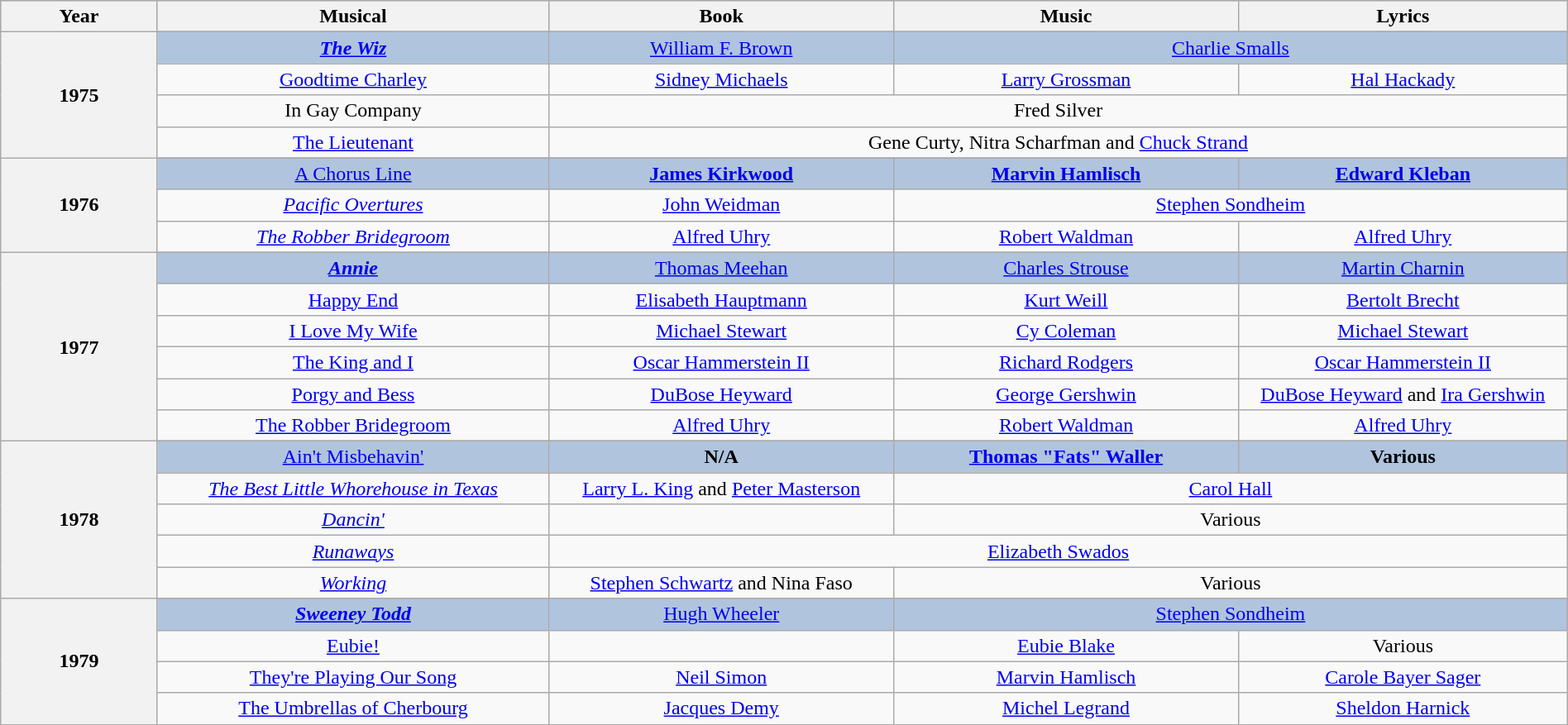<table class="wikitable" style="width:100%; text-align:center;">
<tr style="background:#bebebe;">
<th style="width:10%;">Year</th>
<th style="width:25%;">Musical</th>
<th style="width:22%;">Book</th>
<th style="width:22%;">Music</th>
<th style="width:22%;">Lyrics</th>
</tr>
<tr>
<th rowspan="5">1975</th>
</tr>
<tr style="background:#B0C4DE">
<td><strong><em><a href='#'>The Wiz</a><em> <strong></td>
<td></strong><a href='#'>William F. Brown</a><strong></td>
<td colspan="2"></strong><a href='#'>Charlie Smalls</a><strong></td>
</tr>
<tr>
<td></em><a href='#'>Goodtime Charley</a><em></td>
<td><a href='#'>Sidney Michaels</a></td>
<td><a href='#'>Larry Grossman</a></td>
<td><a href='#'>Hal Hackady</a></td>
</tr>
<tr>
<td></em>In Gay Company<em></td>
<td colspan="3">Fred Silver</td>
</tr>
<tr>
<td></em><a href='#'>The Lieutenant</a><em></td>
<td colspan="3">Gene Curty, Nitra Scharfman and <a href='#'>Chuck Strand</a></td>
</tr>
<tr>
<th rowspan="4">1976</th>
</tr>
<tr style="background:#B0C4DE">
<td></em></strong><a href='#'>A Chorus Line</a></em> </strong></td>
<td><strong><a href='#'>James Kirkwood</a></strong></td>
<td><strong><a href='#'>Marvin Hamlisch</a></strong></td>
<td><strong><a href='#'>Edward Kleban</a></strong></td>
</tr>
<tr>
<td><em><a href='#'>Pacific Overtures</a></em></td>
<td><a href='#'>John Weidman</a></td>
<td colspan="2"><a href='#'>Stephen Sondheim</a></td>
</tr>
<tr>
<td><em><a href='#'>The Robber Bridegroom</a></em></td>
<td><a href='#'>Alfred Uhry</a></td>
<td><a href='#'>Robert Waldman</a></td>
<td><a href='#'>Alfred Uhry</a></td>
</tr>
<tr>
<th rowspan="7">1977</th>
</tr>
<tr style="background:#B0C4DE">
<td><strong><em><a href='#'>Annie</a><em> <strong></td>
<td></strong><a href='#'>Thomas Meehan</a><strong></td>
<td></strong><a href='#'>Charles Strouse</a><strong></td>
<td></strong><a href='#'>Martin Charnin</a><strong></td>
</tr>
<tr>
<td></em><a href='#'>Happy End</a><em></td>
<td><a href='#'>Elisabeth Hauptmann</a></td>
<td><a href='#'>Kurt Weill</a></td>
<td><a href='#'>Bertolt Brecht</a></td>
</tr>
<tr>
<td></em><a href='#'>I Love My Wife</a><em></td>
<td><a href='#'>Michael Stewart</a></td>
<td><a href='#'>Cy Coleman</a></td>
<td><a href='#'>Michael Stewart</a></td>
</tr>
<tr>
<td></em><a href='#'>The King and I</a><em></td>
<td><a href='#'>Oscar Hammerstein II</a></td>
<td><a href='#'>Richard Rodgers</a></td>
<td><a href='#'>Oscar Hammerstein II</a></td>
</tr>
<tr>
<td></em><a href='#'>Porgy and Bess</a><em></td>
<td><a href='#'>DuBose Heyward</a></td>
<td><a href='#'>George Gershwin</a></td>
<td><a href='#'>DuBose Heyward</a> and <a href='#'>Ira Gershwin</a></td>
</tr>
<tr>
<td></em><a href='#'>The Robber Bridegroom</a><em></td>
<td><a href='#'>Alfred Uhry</a></td>
<td><a href='#'>Robert Waldman</a></td>
<td><a href='#'>Alfred Uhry</a></td>
</tr>
<tr>
<th rowspan="6">1978</th>
</tr>
<tr style="background:#B0C4DE">
<td></em></strong><a href='#'>Ain't Misbehavin'</a></em> </strong></td>
<td><strong>N/A</strong></td>
<td><strong><a href='#'>Thomas "Fats" Waller</a></strong></td>
<td><strong>Various</strong></td>
</tr>
<tr>
<td><em><a href='#'>The Best Little Whorehouse in Texas</a></em></td>
<td><a href='#'>Larry L. King</a> and <a href='#'>Peter Masterson</a></td>
<td colspan="2"><a href='#'>Carol Hall</a></td>
</tr>
<tr>
<td><em><a href='#'>Dancin'</a></em></td>
<td></td>
<td colspan="2">Various</td>
</tr>
<tr>
<td><em><a href='#'>Runaways</a></em></td>
<td colspan="3"><a href='#'>Elizabeth Swados</a></td>
</tr>
<tr>
<td><em><a href='#'>Working</a></em></td>
<td><a href='#'>Stephen Schwartz</a> and Nina Faso</td>
<td colspan="2">Various</td>
</tr>
<tr>
<th rowspan="5">1979</th>
</tr>
<tr style="background:#B0C4DE">
<td><strong><em><a href='#'>Sweeney Todd</a><em> <strong></td>
<td></strong><a href='#'>Hugh Wheeler</a><strong></td>
<td colspan="2"></strong><a href='#'>Stephen Sondheim</a><strong></td>
</tr>
<tr>
<td></em><a href='#'>Eubie!</a><em></td>
<td></td>
<td><a href='#'>Eubie Blake</a></td>
<td>Various</td>
</tr>
<tr>
<td></em><a href='#'>They're Playing Our Song</a><em></td>
<td><a href='#'>Neil Simon</a></td>
<td><a href='#'>Marvin Hamlisch</a></td>
<td><a href='#'>Carole Bayer Sager</a></td>
</tr>
<tr>
<td></em><a href='#'>The Umbrellas of Cherbourg</a><em></td>
<td><a href='#'>Jacques Demy</a></td>
<td><a href='#'>Michel Legrand</a></td>
<td><a href='#'>Sheldon Harnick</a></td>
</tr>
</table>
